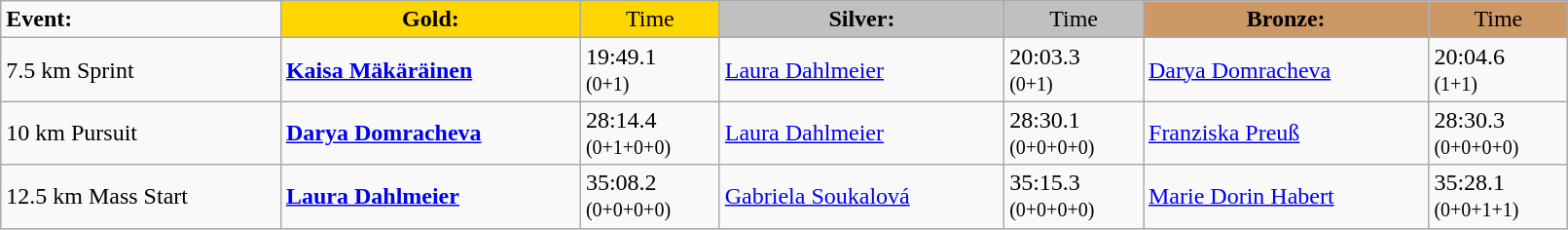<table class="wikitable" width=85%>
<tr>
<td><strong>Event:</strong></td>
<td style="text-align:center;background-color:gold;"><strong>Gold:</strong></td>
<td style="text-align:center;background-color:gold;">Time</td>
<td style="text-align:center;background-color:silver;"><strong>Silver:</strong></td>
<td style="text-align:center;background-color:silver;">Time</td>
<td style="text-align:center;background-color:#CC9966;"><strong>Bronze:</strong></td>
<td style="text-align:center;background-color:#CC9966;">Time</td>
</tr>
<tr>
<td>7.5 km Sprint<br></td>
<td><strong><a href='#'>Kaisa Mäkäräinen</a></strong><br><small></small></td>
<td>19:49.1	<br><small>(0+1)</small></td>
<td><a href='#'>Laura Dahlmeier</a><br><small></small></td>
<td>20:03.3<br><small>(0+1)</small></td>
<td><a href='#'>Darya Domracheva</a><br><small></small></td>
<td>20:04.6<br><small>(1+1)</small></td>
</tr>
<tr>
<td>10 km Pursuit<br></td>
<td><strong><a href='#'>Darya Domracheva</a></strong><br><small></small></td>
<td>28:14.4	<br><small>(0+1+0+0)</small></td>
<td><a href='#'>Laura Dahlmeier</a><br><small></small></td>
<td>28:30.1<br><small>(0+0+0+0)</small></td>
<td><a href='#'>Franziska Preuß</a><br><small></small></td>
<td>28:30.3<br><small>(0+0+0+0)</small></td>
</tr>
<tr>
<td>12.5 km Mass Start<br></td>
<td><strong><a href='#'>Laura Dahlmeier</a></strong><br><small></small></td>
<td>35:08.2 <br><small>(0+0+0+0)</small></td>
<td><a href='#'>Gabriela Soukalová</a><br><small></small></td>
<td>35:15.3 <br><small>(0+0+0+0)</small></td>
<td><a href='#'>Marie Dorin Habert</a><br><small></small></td>
<td>35:28.1 <br><small>(0+0+1+1)</small></td>
</tr>
</table>
